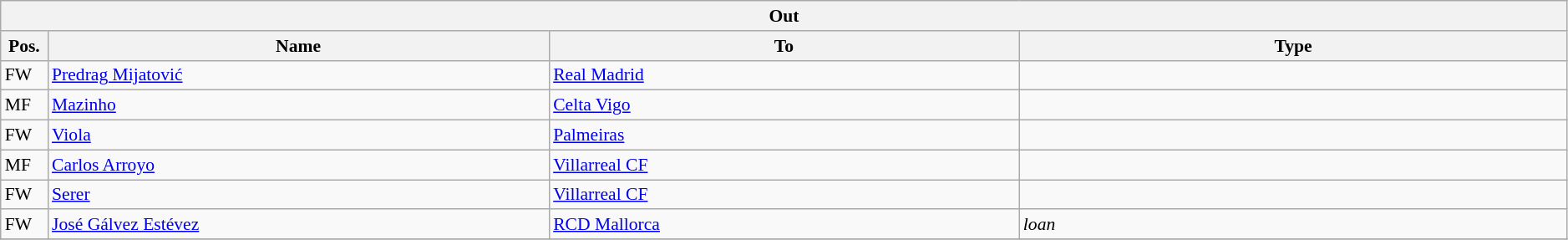<table class="wikitable" style="font-size:90%;width:99%;">
<tr>
<th colspan="4">Out</th>
</tr>
<tr>
<th width=3%>Pos.</th>
<th width=32%>Name</th>
<th width=30%>To</th>
<th width=35%>Type</th>
</tr>
<tr>
<td>FW</td>
<td><a href='#'>Predrag Mijatović</a></td>
<td><a href='#'>Real Madrid</a></td>
<td></td>
</tr>
<tr>
<td>MF</td>
<td><a href='#'>Mazinho</a></td>
<td><a href='#'>Celta Vigo</a></td>
<td></td>
</tr>
<tr>
<td>FW</td>
<td><a href='#'>Viola</a></td>
<td><a href='#'>Palmeiras</a></td>
<td></td>
</tr>
<tr>
<td>MF</td>
<td><a href='#'>Carlos Arroyo</a></td>
<td><a href='#'>Villarreal CF</a></td>
<td></td>
</tr>
<tr>
<td>FW</td>
<td><a href='#'>Serer</a></td>
<td><a href='#'>Villarreal CF</a></td>
<td></td>
</tr>
<tr>
<td>FW</td>
<td><a href='#'>José Gálvez Estévez</a></td>
<td><a href='#'>RCD Mallorca</a></td>
<td><em>loan</em></td>
</tr>
<tr>
</tr>
</table>
